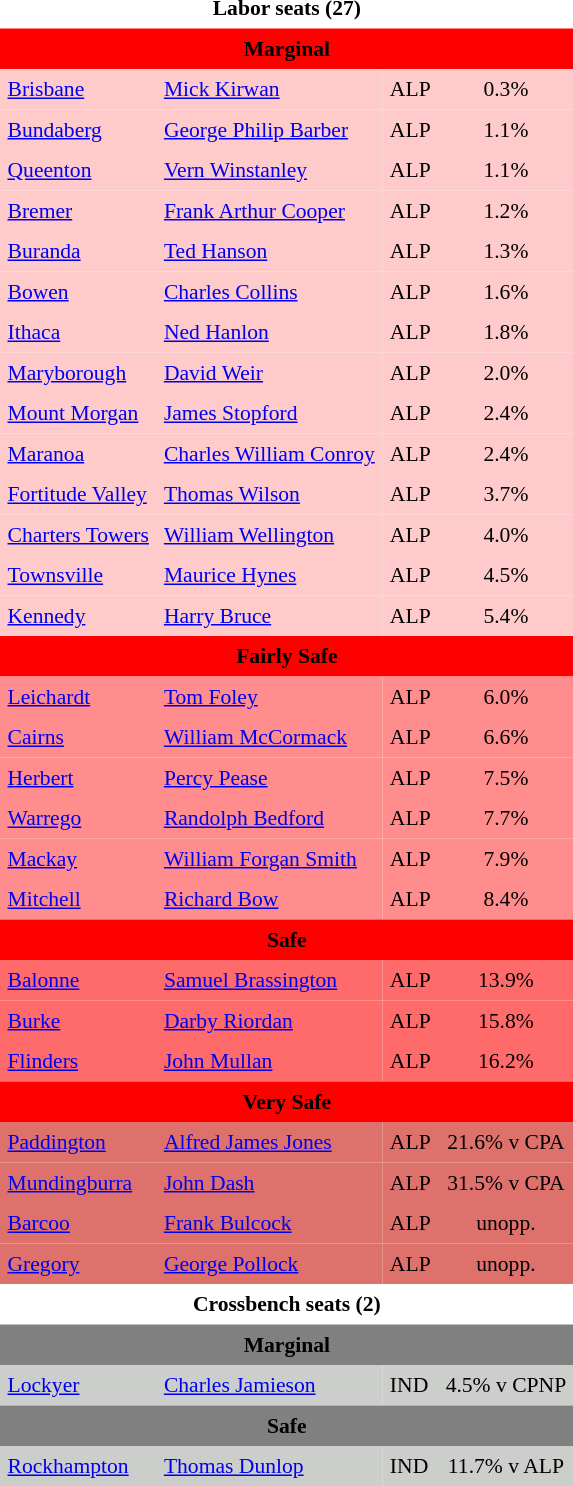<table class="toccolours" cellpadding="5" cellspacing="0" style="float:left; margin-right:.5em; margin-top:.4em; font-size:90%;">
<tr>
<td COLSPAN=4 align="center"><strong>Labor seats (27)</strong></td>
</tr>
<tr>
<td COLSPAN=4 align="center" bgcolor="red"><span><strong>Marginal</strong></span></td>
</tr>
<tr>
<td align="left" bgcolor="FFCACA"><a href='#'>Brisbane</a></td>
<td align="left" bgcolor="FFCACA"><a href='#'>Mick Kirwan</a></td>
<td align="left" bgcolor="FFCACA">ALP</td>
<td align="center" bgcolor="FFCACA">0.3%</td>
</tr>
<tr>
<td align="left" bgcolor="FFCACA"><a href='#'>Bundaberg</a></td>
<td align="left" bgcolor="FFCACA"><a href='#'>George Philip Barber</a></td>
<td align="left" bgcolor="FFCACA">ALP</td>
<td align="center" bgcolor="FFCACA">1.1%</td>
</tr>
<tr>
<td align="left" bgcolor="FFCACA"><a href='#'>Queenton</a></td>
<td align="left" bgcolor="FFCACA"><a href='#'>Vern Winstanley</a></td>
<td align="left" bgcolor="FFCACA">ALP</td>
<td align="center" bgcolor="FFCACA">1.1%</td>
</tr>
<tr>
<td align="left" bgcolor="FFCACA"><a href='#'>Bremer</a></td>
<td align="left" bgcolor="FFCACA"><a href='#'>Frank Arthur Cooper</a></td>
<td align="left" bgcolor="FFCACA">ALP</td>
<td align="center" bgcolor="FFCACA">1.2%</td>
</tr>
<tr>
<td align="left" bgcolor="FFCACA"><a href='#'>Buranda</a></td>
<td align="left" bgcolor="FFCACA"><a href='#'>Ted Hanson</a></td>
<td align="left" bgcolor="FFCACA">ALP</td>
<td align="center" bgcolor="FFCACA">1.3%</td>
</tr>
<tr>
<td align="left" bgcolor="FFCACA"><a href='#'>Bowen</a></td>
<td align="left" bgcolor="FFCACA"><a href='#'>Charles Collins</a></td>
<td align="left" bgcolor="FFCACA">ALP</td>
<td align="center" bgcolor="FFCACA">1.6%</td>
</tr>
<tr>
<td align="left" bgcolor="FFCACA"><a href='#'>Ithaca</a></td>
<td align="left" bgcolor="FFCACA"><a href='#'>Ned Hanlon</a></td>
<td align="left" bgcolor="FFCACA">ALP</td>
<td align="center" bgcolor="FFCACA">1.8%</td>
</tr>
<tr>
<td align="left" bgcolor="FFCACA"><a href='#'>Maryborough</a></td>
<td align="left" bgcolor="FFCACA"><a href='#'>David Weir</a></td>
<td align="left" bgcolor="FFCACA">ALP</td>
<td align="center" bgcolor="FFCACA">2.0%</td>
</tr>
<tr>
<td align="left" bgcolor="FFCACA"><a href='#'>Mount Morgan</a></td>
<td align="left" bgcolor="FFCACA"><a href='#'>James Stopford</a></td>
<td align="left" bgcolor="FFCACA">ALP</td>
<td align="center" bgcolor="FFCACA">2.4%</td>
</tr>
<tr>
<td align="left" bgcolor="FFCACA"><a href='#'>Maranoa</a></td>
<td align="left" bgcolor="FFCACA"><a href='#'>Charles William Conroy</a></td>
<td align="left" bgcolor="FFCACA">ALP</td>
<td align="center" bgcolor="FFCACA">2.4%</td>
</tr>
<tr>
<td align="left" bgcolor="FFCACA"><a href='#'>Fortitude Valley</a></td>
<td align="left" bgcolor="FFCACA"><a href='#'>Thomas Wilson</a></td>
<td align="left" bgcolor="FFCACA">ALP</td>
<td align="center" bgcolor="FFCACA">3.7%</td>
</tr>
<tr>
<td align="left" bgcolor="FFCACA"><a href='#'>Charters Towers</a></td>
<td align="left" bgcolor="FFCACA"><a href='#'>William Wellington</a></td>
<td align="left" bgcolor="FFCACA">ALP</td>
<td align="center" bgcolor="FFCACA">4.0%</td>
</tr>
<tr>
<td align="left" bgcolor="FFCACA"><a href='#'>Townsville</a></td>
<td align="left" bgcolor="FFCACA"><a href='#'>Maurice Hynes</a></td>
<td align="left" bgcolor="FFCACA">ALP</td>
<td align="center" bgcolor="FFCACA">4.5%</td>
</tr>
<tr>
<td align="left" bgcolor="FFCACA"><a href='#'>Kennedy</a></td>
<td align="left" bgcolor="FFCACA"><a href='#'>Harry Bruce</a></td>
<td align="left" bgcolor="FFCACA">ALP</td>
<td align="center" bgcolor="FFCACA">5.4%</td>
</tr>
<tr>
<td COLSPAN=4 align="center" bgcolor="red"><span><strong>Fairly Safe</strong></span></td>
</tr>
<tr>
<td align="left" bgcolor="FF8D8D"><a href='#'>Leichardt</a></td>
<td align="left" bgcolor="FF8D8D"><a href='#'>Tom Foley</a></td>
<td align="left" bgcolor="FF8D8D">ALP</td>
<td align="center" bgcolor="FF8D8D">6.0%</td>
</tr>
<tr>
<td align="left" bgcolor="FF8D8D"><a href='#'>Cairns</a></td>
<td align="left" bgcolor="FF8D8D"><a href='#'>William McCormack</a></td>
<td align="left" bgcolor="FF8D8D">ALP</td>
<td align="center" bgcolor="FF8D8D">6.6%</td>
</tr>
<tr>
<td align="left" bgcolor="FF8D8D"><a href='#'>Herbert</a></td>
<td align="left" bgcolor="FF8D8D"><a href='#'>Percy Pease</a></td>
<td align="left" bgcolor="FF8D8D">ALP</td>
<td align="center" bgcolor="FF8D8D">7.5%</td>
</tr>
<tr>
<td align="left" bgcolor="FF8D8D"><a href='#'>Warrego</a></td>
<td align="left" bgcolor="FF8D8D"><a href='#'>Randolph Bedford</a></td>
<td align="left" bgcolor="FF8D8D">ALP</td>
<td align="center" bgcolor="FF8D8D">7.7%</td>
</tr>
<tr>
<td align="left" bgcolor="FF8D8D"><a href='#'>Mackay</a></td>
<td align="left" bgcolor="FF8D8D"><a href='#'>William Forgan Smith</a></td>
<td align="left" bgcolor="FF8D8D">ALP</td>
<td align="center" bgcolor="FF8D8D">7.9%</td>
</tr>
<tr>
<td align="left" bgcolor="FF8D8D"><a href='#'>Mitchell</a></td>
<td align="left" bgcolor="FF8D8D"><a href='#'>Richard Bow</a></td>
<td align="left" bgcolor="FF8D8D">ALP</td>
<td align="center" bgcolor="FF8D8D">8.4%</td>
</tr>
<tr>
<td COLSPAN=4 align="center" bgcolor="red"><span><strong>Safe</strong></span></td>
</tr>
<tr>
<td align="left" bgcolor="FF6B6B"><a href='#'>Balonne</a></td>
<td align="left" bgcolor="FF6B6B"><a href='#'>Samuel Brassington</a></td>
<td align="left" bgcolor="FF6B6B">ALP</td>
<td align="center" bgcolor="FF6B6B">13.9%</td>
</tr>
<tr>
<td align="left" bgcolor="FF6B6B"><a href='#'>Burke</a></td>
<td align="left" bgcolor="FF6B6B"><a href='#'>Darby Riordan</a></td>
<td align="left" bgcolor="FF6B6B">ALP</td>
<td align="center" bgcolor="FF6B6B">15.8%</td>
</tr>
<tr>
<td align="left" bgcolor="FF6B6B"><a href='#'>Flinders</a></td>
<td align="left" bgcolor="FF6B6B"><a href='#'>John Mullan</a></td>
<td align="left" bgcolor="FF6B6B">ALP</td>
<td align="center" bgcolor="FF6B6B">16.2%</td>
</tr>
<tr>
<td COLSPAN=4 align="center" bgcolor="Red"><span><strong>Very Safe</strong></span></td>
</tr>
<tr>
<td align="left" bgcolor="DF716D"><a href='#'>Paddington</a></td>
<td align="left" bgcolor="DF716D"><a href='#'>Alfred James Jones</a></td>
<td align="left" bgcolor="DF716D">ALP</td>
<td align="center" bgcolor="DF716D">21.6% v CPA</td>
</tr>
<tr>
<td align="left" bgcolor="DF716D"><a href='#'>Mundingburra</a></td>
<td align="left" bgcolor="DF716D"><a href='#'>John Dash</a></td>
<td align="left" bgcolor="DF716D">ALP</td>
<td align="center" bgcolor="DF716D">31.5% v CPA</td>
</tr>
<tr>
<td align="left" bgcolor="DF716D"><a href='#'>Barcoo</a></td>
<td align="left" bgcolor="DF716D"><a href='#'>Frank Bulcock</a></td>
<td align="left" bgcolor="DF716D">ALP</td>
<td align="center" bgcolor="DF716D">unopp.</td>
</tr>
<tr>
<td align="left" bgcolor="DF716D"><a href='#'>Gregory</a></td>
<td align="left" bgcolor="DF716D"><a href='#'>George Pollock</a></td>
<td align="left" bgcolor="DF716D">ALP</td>
<td align="center" bgcolor="DF716D">unopp.</td>
</tr>
<tr>
<td COLSPAN=4 align="center"><strong>Crossbench seats (2)</strong></td>
</tr>
<tr>
<td COLSPAN=4 align="center" bgcolor="gray"><span><strong>Marginal</strong></span></td>
</tr>
<tr>
<td align="left" bgcolor="CCCECB"><a href='#'>Lockyer</a></td>
<td align="left" bgcolor="CCCECB"><a href='#'>Charles Jamieson</a></td>
<td align="left" bgcolor="CCCECB">IND</td>
<td align="center" bgcolor="CCCECB">4.5% v CPNP</td>
</tr>
<tr>
<td COLSPAN=4 align="center" bgcolor="gray"><span><strong>Safe</strong></span></td>
</tr>
<tr>
<td align="left" bgcolor="CCCECB"><a href='#'>Rockhampton</a></td>
<td align="left" bgcolor="CCCECB"><a href='#'>Thomas Dunlop</a></td>
<td align="left" bgcolor="CCCECB">IND</td>
<td align="center" bgcolor="CCCECB">11.7% v ALP</td>
</tr>
<tr>
</tr>
</table>
